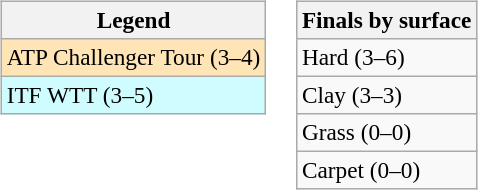<table>
<tr valign=top>
<td><br><table class=wikitable style=font-size:97%>
<tr>
<th>Legend</th>
</tr>
<tr style="background:moccasin;">
<td>ATP Challenger Tour (3–4)</td>
</tr>
<tr style="background:#cffcff;">
<td>ITF WTT (3–5)</td>
</tr>
</table>
</td>
<td><br><table class=wikitable style=font-size:97%>
<tr>
<th>Finals by surface</th>
</tr>
<tr>
<td>Hard (3–6)</td>
</tr>
<tr>
<td>Clay (3–3)</td>
</tr>
<tr>
<td>Grass (0–0)</td>
</tr>
<tr>
<td>Carpet (0–0)</td>
</tr>
</table>
</td>
</tr>
</table>
